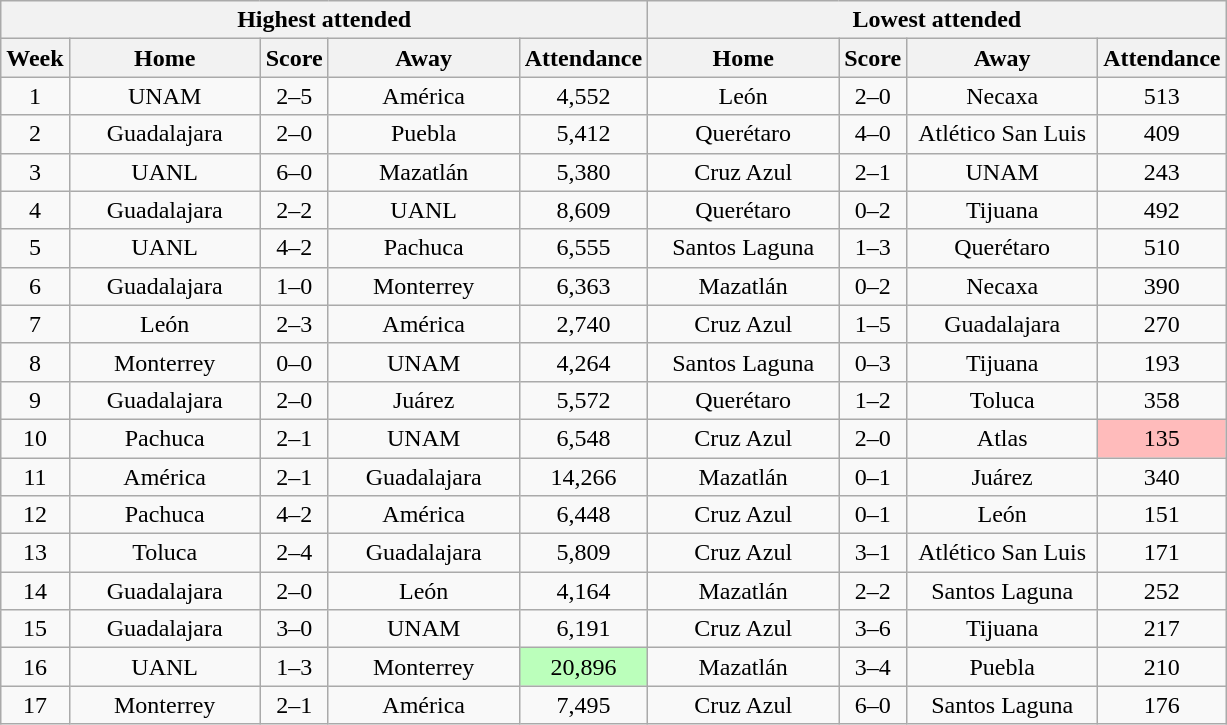<table class="wikitable" style="text-align:center">
<tr>
<th colspan=5>Highest attended</th>
<th colspan=4>Lowest attended</th>
</tr>
<tr>
<th>Week</th>
<th class="unsortable" width=120>Home</th>
<th>Score</th>
<th class="unsortable" width=120>Away</th>
<th>Attendance</th>
<th class="unsortable" width=120>Home</th>
<th>Score</th>
<th class="unsortable" width=120>Away</th>
<th>Attendance</th>
</tr>
<tr>
<td>1</td>
<td>UNAM</td>
<td>2–5</td>
<td>América</td>
<td>4,552</td>
<td>León</td>
<td>2–0</td>
<td>Necaxa</td>
<td>513</td>
</tr>
<tr>
<td>2</td>
<td>Guadalajara</td>
<td>2–0</td>
<td>Puebla</td>
<td>5,412</td>
<td>Querétaro</td>
<td>4–0</td>
<td>Atlético San Luis</td>
<td>409</td>
</tr>
<tr>
<td>3</td>
<td>UANL</td>
<td>6–0</td>
<td>Mazatlán</td>
<td>5,380</td>
<td>Cruz Azul</td>
<td>2–1</td>
<td>UNAM</td>
<td>243</td>
</tr>
<tr>
<td>4</td>
<td>Guadalajara</td>
<td>2–2</td>
<td>UANL</td>
<td>8,609</td>
<td>Querétaro</td>
<td>0–2</td>
<td>Tijuana</td>
<td>492</td>
</tr>
<tr>
<td>5</td>
<td>UANL</td>
<td>4–2</td>
<td>Pachuca</td>
<td>6,555</td>
<td>Santos Laguna</td>
<td>1–3</td>
<td>Querétaro</td>
<td>510</td>
</tr>
<tr>
<td>6</td>
<td>Guadalajara</td>
<td>1–0</td>
<td>Monterrey</td>
<td>6,363</td>
<td>Mazatlán</td>
<td>0–2</td>
<td>Necaxa</td>
<td>390</td>
</tr>
<tr>
<td>7</td>
<td>León</td>
<td>2–3</td>
<td>América</td>
<td>2,740</td>
<td>Cruz Azul</td>
<td>1–5</td>
<td>Guadalajara</td>
<td>270</td>
</tr>
<tr>
<td>8</td>
<td>Monterrey</td>
<td>0–0</td>
<td>UNAM</td>
<td>4,264</td>
<td>Santos Laguna</td>
<td>0–3</td>
<td>Tijuana</td>
<td>193</td>
</tr>
<tr>
<td>9</td>
<td>Guadalajara</td>
<td>2–0</td>
<td>Juárez</td>
<td>5,572</td>
<td>Querétaro</td>
<td>1–2</td>
<td>Toluca</td>
<td>358</td>
</tr>
<tr>
<td>10</td>
<td>Pachuca</td>
<td>2–1</td>
<td>UNAM</td>
<td>6,548</td>
<td>Cruz Azul</td>
<td>2–0</td>
<td>Atlas</td>
<td bgcolor=FFBBBB>135</td>
</tr>
<tr>
<td>11</td>
<td>América</td>
<td>2–1</td>
<td>Guadalajara</td>
<td>14,266</td>
<td>Mazatlán</td>
<td>0–1</td>
<td>Juárez</td>
<td>340</td>
</tr>
<tr>
<td>12</td>
<td>Pachuca</td>
<td>4–2</td>
<td>América</td>
<td>6,448</td>
<td>Cruz Azul</td>
<td>0–1</td>
<td>León</td>
<td>151</td>
</tr>
<tr>
<td>13</td>
<td>Toluca</td>
<td>2–4</td>
<td>Guadalajara</td>
<td>5,809</td>
<td>Cruz Azul</td>
<td>3–1</td>
<td>Atlético San Luis</td>
<td>171</td>
</tr>
<tr>
<td>14</td>
<td>Guadalajara</td>
<td>2–0</td>
<td>León</td>
<td>4,164</td>
<td>Mazatlán</td>
<td>2–2</td>
<td>Santos Laguna</td>
<td>252</td>
</tr>
<tr>
<td>15</td>
<td>Guadalajara</td>
<td>3–0</td>
<td>UNAM</td>
<td>6,191</td>
<td>Cruz Azul</td>
<td>3–6</td>
<td>Tijuana</td>
<td>217</td>
</tr>
<tr>
<td>16</td>
<td>UANL</td>
<td>1–3</td>
<td>Monterrey</td>
<td bgcolor=BBFFBB>20,896</td>
<td>Mazatlán</td>
<td>3–4</td>
<td>Puebla</td>
<td>210</td>
</tr>
<tr>
<td>17</td>
<td>Monterrey</td>
<td>2–1</td>
<td>América</td>
<td>7,495</td>
<td>Cruz Azul</td>
<td>6–0</td>
<td>Santos Laguna</td>
<td>176</td>
</tr>
</table>
